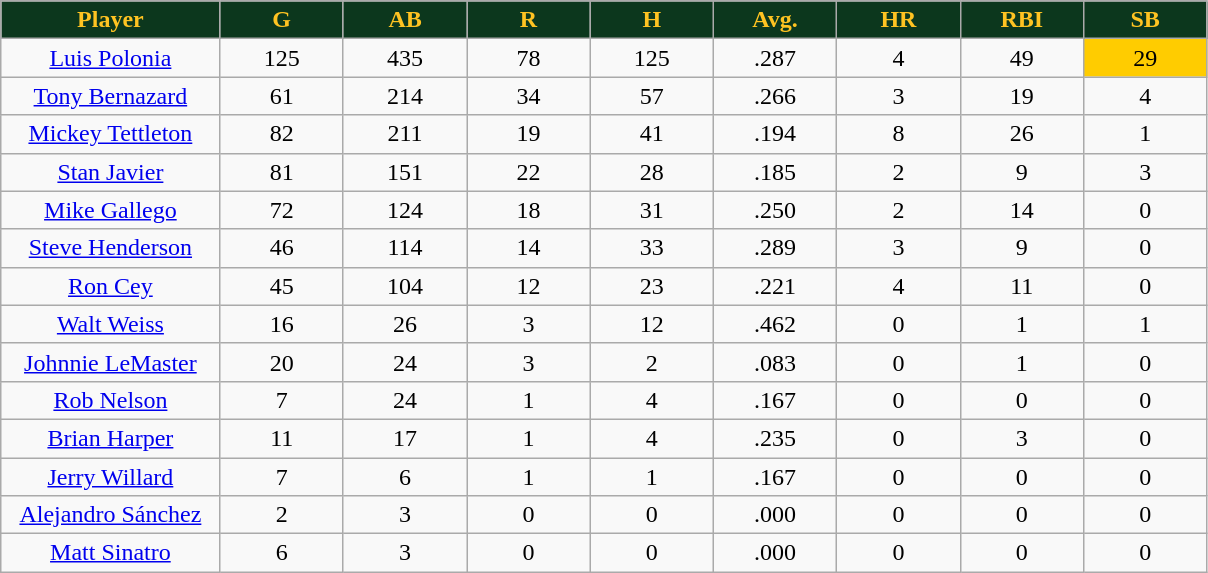<table class="wikitable sortable">
<tr>
<th style="background:#0c371d; color:#ffc322; width:16%;">Player</th>
<th style="background:#0c371d; color:#ffc322; width:9%;">G</th>
<th style="background:#0c371d; color:#ffc322; width:9%;">AB</th>
<th style="background:#0c371d; color:#ffc322; width:9%;">R</th>
<th style="background:#0c371d; color:#ffc322; width:9%;">H</th>
<th style="background:#0c371d; color:#ffc322; width:9%;">Avg.</th>
<th style="background:#0c371d; color:#ffc322; width:9%;">HR</th>
<th style="background:#0c371d; color:#ffc322; width:9%;">RBI</th>
<th style="background:#0c371d; color:#ffc322; width:9%;">SB</th>
</tr>
<tr style="text-align:center;">
<td><a href='#'>Luis Polonia</a></td>
<td>125</td>
<td>435</td>
<td>78</td>
<td>125</td>
<td>.287</td>
<td>4</td>
<td>49</td>
<td style="background:#fc0;">29</td>
</tr>
<tr style="text-align:center;">
<td><a href='#'>Tony Bernazard</a></td>
<td>61</td>
<td>214</td>
<td>34</td>
<td>57</td>
<td>.266</td>
<td>3</td>
<td>19</td>
<td>4</td>
</tr>
<tr style="text-align:center;">
<td><a href='#'>Mickey Tettleton</a></td>
<td>82</td>
<td>211</td>
<td>19</td>
<td>41</td>
<td>.194</td>
<td>8</td>
<td>26</td>
<td>1</td>
</tr>
<tr style="text-align:center;">
<td><a href='#'>Stan Javier</a></td>
<td>81</td>
<td>151</td>
<td>22</td>
<td>28</td>
<td>.185</td>
<td>2</td>
<td>9</td>
<td>3</td>
</tr>
<tr style="text-align:center;">
<td><a href='#'>Mike Gallego</a></td>
<td>72</td>
<td>124</td>
<td>18</td>
<td>31</td>
<td>.250</td>
<td>2</td>
<td>14</td>
<td>0</td>
</tr>
<tr style="text-align:center;">
<td><a href='#'>Steve Henderson</a></td>
<td>46</td>
<td>114</td>
<td>14</td>
<td>33</td>
<td>.289</td>
<td>3</td>
<td>9</td>
<td>0</td>
</tr>
<tr style="text-align:center;">
<td><a href='#'>Ron Cey</a></td>
<td>45</td>
<td>104</td>
<td>12</td>
<td>23</td>
<td>.221</td>
<td>4</td>
<td>11</td>
<td>0</td>
</tr>
<tr style="text-align:center;">
<td><a href='#'>Walt Weiss</a></td>
<td>16</td>
<td>26</td>
<td>3</td>
<td>12</td>
<td>.462</td>
<td>0</td>
<td>1</td>
<td>1</td>
</tr>
<tr style="text-align:center;">
<td><a href='#'>Johnnie LeMaster</a></td>
<td>20</td>
<td>24</td>
<td>3</td>
<td>2</td>
<td>.083</td>
<td>0</td>
<td>1</td>
<td>0</td>
</tr>
<tr style="text-align:center;">
<td><a href='#'>Rob Nelson</a></td>
<td>7</td>
<td>24</td>
<td>1</td>
<td>4</td>
<td>.167</td>
<td>0</td>
<td>0</td>
<td>0</td>
</tr>
<tr style="text-align:center;">
<td><a href='#'>Brian Harper</a></td>
<td>11</td>
<td>17</td>
<td>1</td>
<td>4</td>
<td>.235</td>
<td>0</td>
<td>3</td>
<td>0</td>
</tr>
<tr style="text-align:center;">
<td><a href='#'>Jerry Willard</a></td>
<td>7</td>
<td>6</td>
<td>1</td>
<td>1</td>
<td>.167</td>
<td>0</td>
<td>0</td>
<td>0</td>
</tr>
<tr style="text-align:center;">
<td><a href='#'>Alejandro Sánchez</a></td>
<td>2</td>
<td>3</td>
<td>0</td>
<td>0</td>
<td>.000</td>
<td>0</td>
<td>0</td>
<td>0</td>
</tr>
<tr style="text-align:center;">
<td><a href='#'>Matt Sinatro</a></td>
<td>6</td>
<td>3</td>
<td>0</td>
<td>0</td>
<td>.000</td>
<td>0</td>
<td>0</td>
<td>0</td>
</tr>
</table>
